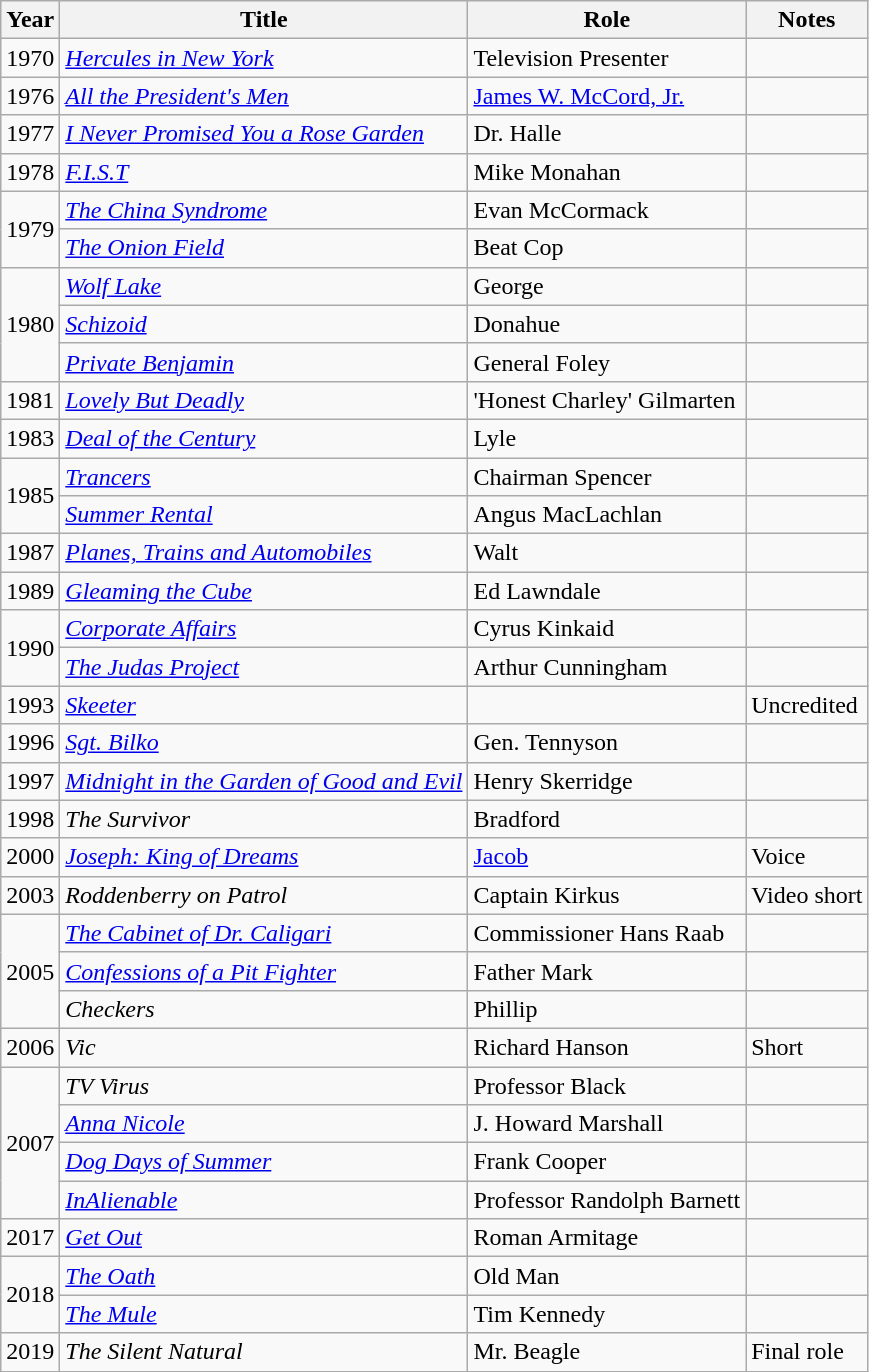<table class="wikitable sortable">
<tr>
<th>Year</th>
<th>Title</th>
<th>Role</th>
<th class="unsortable">Notes</th>
</tr>
<tr>
<td>1970</td>
<td><em><a href='#'>Hercules in New York</a></em></td>
<td>Television Presenter</td>
<td></td>
</tr>
<tr>
<td>1976</td>
<td><em><a href='#'>All the President's Men</a></em></td>
<td><a href='#'>James W. McCord, Jr.</a></td>
<td></td>
</tr>
<tr>
<td>1977</td>
<td><em><a href='#'>I Never Promised You a Rose Garden</a></em></td>
<td>Dr. Halle</td>
<td></td>
</tr>
<tr>
<td>1978</td>
<td><em><a href='#'>F.I.S.T</a></em></td>
<td>Mike Monahan</td>
<td></td>
</tr>
<tr>
<td rowspan=2>1979</td>
<td><em><a href='#'>The China Syndrome</a></em></td>
<td>Evan McCormack</td>
<td></td>
</tr>
<tr>
<td><em><a href='#'>The Onion Field</a></em></td>
<td>Beat Cop</td>
<td></td>
</tr>
<tr>
<td rowspan=3>1980</td>
<td><em><a href='#'>Wolf Lake</a></em></td>
<td>George</td>
<td></td>
</tr>
<tr>
<td><em><a href='#'>Schizoid</a></em></td>
<td>Donahue</td>
<td></td>
</tr>
<tr>
<td><em><a href='#'>Private Benjamin</a></em></td>
<td>General Foley</td>
<td></td>
</tr>
<tr>
<td>1981</td>
<td><em><a href='#'>Lovely But Deadly</a></em></td>
<td>'Honest Charley' Gilmarten</td>
<td></td>
</tr>
<tr>
<td>1983</td>
<td><em><a href='#'>Deal of the Century</a></em></td>
<td>Lyle</td>
<td></td>
</tr>
<tr>
<td rowspan=2>1985</td>
<td><em><a href='#'>Trancers</a></em></td>
<td>Chairman Spencer</td>
<td></td>
</tr>
<tr>
<td><em><a href='#'>Summer Rental</a></em></td>
<td>Angus MacLachlan</td>
<td></td>
</tr>
<tr>
<td>1987</td>
<td><em><a href='#'>Planes, Trains and Automobiles</a></em></td>
<td>Walt</td>
<td></td>
</tr>
<tr>
<td>1989</td>
<td><em><a href='#'>Gleaming the Cube</a></em></td>
<td>Ed Lawndale</td>
<td></td>
</tr>
<tr>
<td rowspan=2>1990</td>
<td><em><a href='#'>Corporate Affairs</a></em></td>
<td>Cyrus Kinkaid</td>
<td></td>
</tr>
<tr>
<td><em><a href='#'>The Judas Project</a></em></td>
<td>Arthur Cunningham</td>
<td></td>
</tr>
<tr>
<td>1993</td>
<td><em><a href='#'>Skeeter</a></em></td>
<td></td>
<td>Uncredited</td>
</tr>
<tr>
<td>1996</td>
<td><em><a href='#'>Sgt. Bilko</a></em></td>
<td>Gen. Tennyson</td>
<td></td>
</tr>
<tr>
<td>1997</td>
<td><em><a href='#'>Midnight in the Garden of Good and Evil</a></em></td>
<td>Henry Skerridge</td>
<td></td>
</tr>
<tr>
<td>1998</td>
<td><em>The Survivor</em></td>
<td>Bradford</td>
<td></td>
</tr>
<tr>
<td>2000</td>
<td><em><a href='#'>Joseph: King of Dreams</a></em></td>
<td><a href='#'>Jacob</a></td>
<td>Voice</td>
</tr>
<tr>
<td>2003</td>
<td><em>Roddenberry on Patrol</em></td>
<td>Captain Kirkus</td>
<td>Video short</td>
</tr>
<tr>
<td rowspan=3>2005</td>
<td><em><a href='#'>The Cabinet of Dr. Caligari</a></em></td>
<td>Commissioner Hans Raab</td>
<td></td>
</tr>
<tr>
<td><em><a href='#'>Confessions of a Pit Fighter</a></em></td>
<td>Father Mark</td>
<td></td>
</tr>
<tr>
<td><em>Checkers</em></td>
<td>Phillip</td>
<td></td>
</tr>
<tr>
<td>2006</td>
<td><em>Vic</em></td>
<td>Richard Hanson</td>
<td>Short</td>
</tr>
<tr>
<td rowspan=4>2007</td>
<td><em>TV Virus</em></td>
<td>Professor Black</td>
<td></td>
</tr>
<tr>
<td><em><a href='#'>Anna Nicole</a></em></td>
<td>J. Howard Marshall</td>
<td></td>
</tr>
<tr>
<td><em><a href='#'>Dog Days of Summer</a></em></td>
<td>Frank Cooper</td>
<td></td>
</tr>
<tr>
<td><em><a href='#'>InAlienable</a></em></td>
<td>Professor Randolph Barnett</td>
<td></td>
</tr>
<tr>
<td>2017</td>
<td><em><a href='#'>Get Out</a></em></td>
<td>Roman Armitage</td>
<td></td>
</tr>
<tr>
<td rowspan=2>2018</td>
<td><em><a href='#'>The Oath</a></em></td>
<td>Old Man</td>
<td></td>
</tr>
<tr>
<td><em><a href='#'>The Mule</a></em></td>
<td>Tim Kennedy</td>
<td></td>
</tr>
<tr>
<td>2019</td>
<td><em>The Silent Natural</em></td>
<td>Mr. Beagle</td>
<td>Final role</td>
</tr>
</table>
